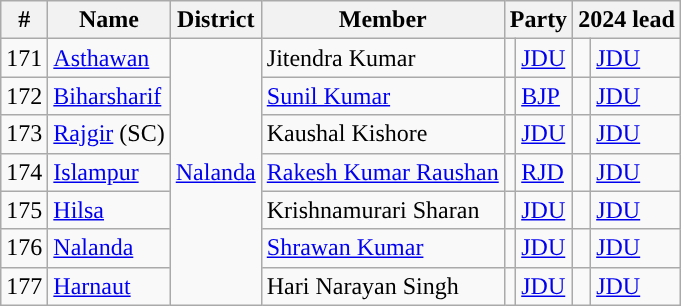<table class="wikitable">
<tr>
<th>#</th>
<th>Name</th>
<th>District</th>
<th>Member</th>
<th colspan="2">Party</th>
<th colspan="2">2024 lead</th>
</tr>
<tr>
<td>171</td>
<td><a href='#'>Asthawan</a></td>
<td rowspan="7"><a href='#'>Nalanda</a></td>
<td>Jitendra Kumar</td>
<td style="background-color: "></td>
<td><a href='#'>JDU</a></td>
<td style="background-color: "></td>
<td><a href='#'>JDU</a></td>
</tr>
<tr>
<td>172</td>
<td><a href='#'>Biharsharif</a></td>
<td><a href='#'>Sunil Kumar</a></td>
<td style="background-color: "></td>
<td><a href='#'>BJP</a></td>
<td style="background-color: "></td>
<td><a href='#'>JDU</a></td>
</tr>
<tr>
<td>173</td>
<td><a href='#'>Rajgir</a> (SC)</td>
<td>Kaushal Kishore</td>
<td style="background-color: "></td>
<td><a href='#'>JDU</a></td>
<td style="background-color: "></td>
<td><a href='#'>JDU</a></td>
</tr>
<tr>
<td>174</td>
<td><a href='#'>Islampur</a></td>
<td><a href='#'>Rakesh Kumar Raushan</a></td>
<td style="background-color: "></td>
<td><a href='#'>RJD</a></td>
<td style="background-color: "></td>
<td><a href='#'>JDU</a></td>
</tr>
<tr>
<td>175</td>
<td><a href='#'>Hilsa</a></td>
<td>Krishnamurari Sharan</td>
<td style="background-color: "></td>
<td><a href='#'>JDU</a></td>
<td style="background-color: "></td>
<td><a href='#'>JDU</a></td>
</tr>
<tr>
<td>176</td>
<td><a href='#'>Nalanda</a></td>
<td><a href='#'>Shrawan Kumar</a></td>
<td style="background-color: "></td>
<td><a href='#'>JDU</a></td>
<td style="background-color: "></td>
<td><a href='#'>JDU</a></td>
</tr>
<tr>
<td>177</td>
<td><a href='#'>Harnaut</a></td>
<td>Hari Narayan Singh</td>
<td style="background-color: "></td>
<td><a href='#'>JDU</a></td>
<td style="background-color: "></td>
<td><a href='#'>JDU</a></td>
</tr>
</table>
